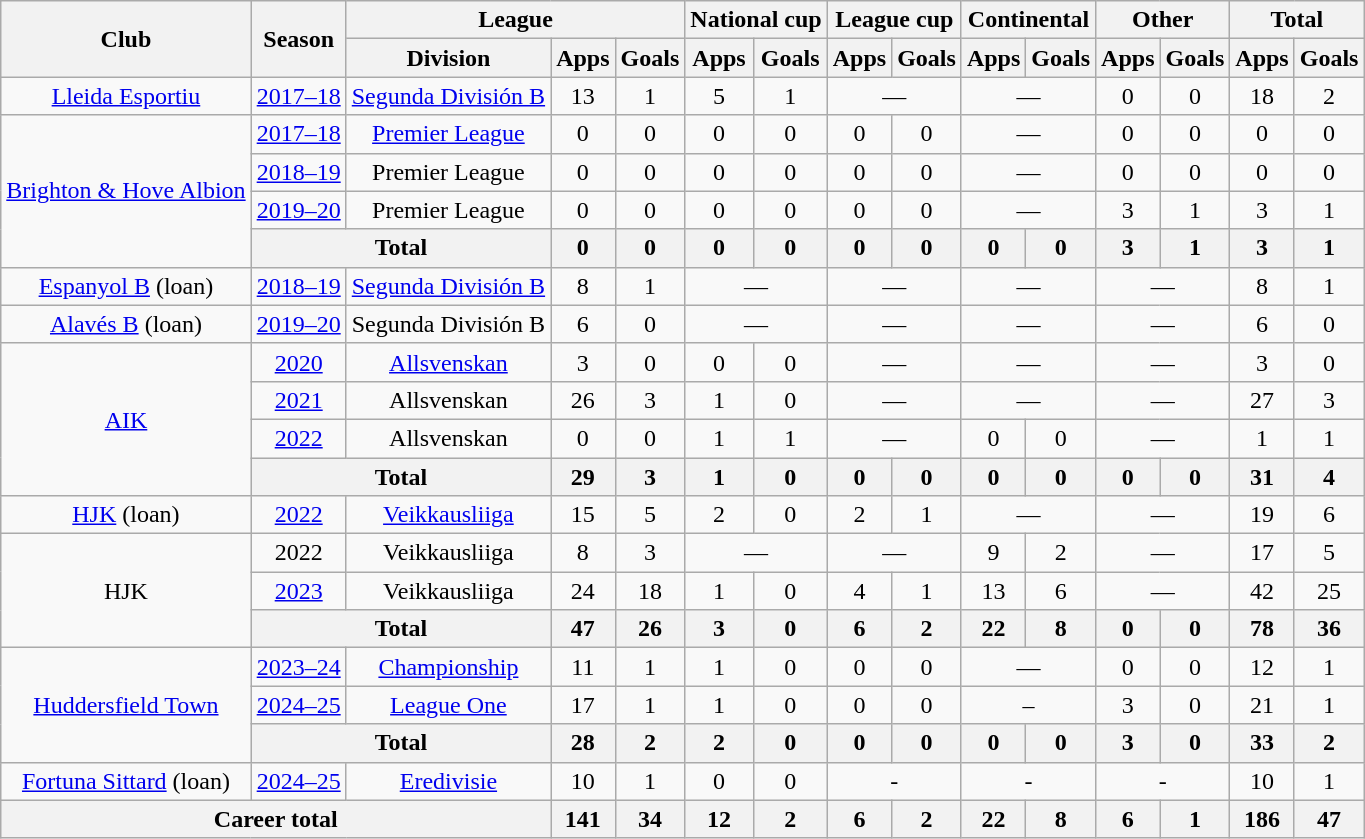<table class="wikitable" style="text-align:center">
<tr>
<th rowspan="2">Club</th>
<th rowspan="2">Season</th>
<th colspan="3">League</th>
<th colspan="2">National cup</th>
<th colspan="2">League cup</th>
<th colspan="2">Continental</th>
<th colspan="2">Other</th>
<th colspan="2">Total</th>
</tr>
<tr>
<th>Division</th>
<th>Apps</th>
<th>Goals</th>
<th>Apps</th>
<th>Goals</th>
<th>Apps</th>
<th>Goals</th>
<th>Apps</th>
<th>Goals</th>
<th>Apps</th>
<th>Goals</th>
<th>Apps</th>
<th>Goals</th>
</tr>
<tr>
<td><a href='#'>Lleida Esportiu</a></td>
<td><a href='#'>2017–18</a></td>
<td><a href='#'>Segunda División B</a></td>
<td>13</td>
<td>1</td>
<td>5</td>
<td>1</td>
<td colspan="2">—</td>
<td colspan="2">—</td>
<td>0</td>
<td>0</td>
<td>18</td>
<td>2</td>
</tr>
<tr>
<td rowspan="4"><a href='#'>Brighton & Hove Albion</a></td>
<td><a href='#'>2017–18</a></td>
<td><a href='#'>Premier League</a></td>
<td>0</td>
<td>0</td>
<td>0</td>
<td>0</td>
<td>0</td>
<td>0</td>
<td colspan="2">—</td>
<td>0</td>
<td>0</td>
<td>0</td>
<td>0</td>
</tr>
<tr>
<td><a href='#'>2018–19</a></td>
<td>Premier League</td>
<td>0</td>
<td>0</td>
<td>0</td>
<td>0</td>
<td>0</td>
<td>0</td>
<td colspan="2">—</td>
<td>0</td>
<td>0</td>
<td>0</td>
<td>0</td>
</tr>
<tr>
<td><a href='#'>2019–20</a></td>
<td>Premier League</td>
<td>0</td>
<td>0</td>
<td>0</td>
<td>0</td>
<td>0</td>
<td>0</td>
<td colspan="2">—</td>
<td>3</td>
<td>1</td>
<td>3</td>
<td>1</td>
</tr>
<tr>
<th colspan="2">Total</th>
<th>0</th>
<th>0</th>
<th>0</th>
<th>0</th>
<th>0</th>
<th>0</th>
<th>0</th>
<th>0</th>
<th>3</th>
<th>1</th>
<th>3</th>
<th>1</th>
</tr>
<tr>
<td><a href='#'>Espanyol B</a> (loan)</td>
<td><a href='#'>2018–19</a></td>
<td><a href='#'>Segunda División B</a></td>
<td>8</td>
<td>1</td>
<td colspan="2">—</td>
<td colspan="2">—</td>
<td colspan="2">—</td>
<td colspan="2">—</td>
<td>8</td>
<td>1</td>
</tr>
<tr>
<td><a href='#'>Alavés B</a> (loan)</td>
<td><a href='#'>2019–20</a></td>
<td>Segunda División B</td>
<td>6</td>
<td>0</td>
<td colspan="2">—</td>
<td colspan="2">—</td>
<td colspan="2">—</td>
<td colspan="2">—</td>
<td>6</td>
<td>0</td>
</tr>
<tr>
<td rowspan="4"><a href='#'>AIK</a></td>
<td><a href='#'>2020</a></td>
<td><a href='#'>Allsvenskan</a></td>
<td>3</td>
<td>0</td>
<td>0</td>
<td>0</td>
<td colspan="2">—</td>
<td colspan="2">—</td>
<td colspan="2">—</td>
<td>3</td>
<td>0</td>
</tr>
<tr>
<td><a href='#'>2021</a></td>
<td>Allsvenskan</td>
<td>26</td>
<td>3</td>
<td>1</td>
<td>0</td>
<td colspan="2">—</td>
<td colspan="2">—</td>
<td colspan="2">—</td>
<td>27</td>
<td>3</td>
</tr>
<tr>
<td><a href='#'>2022</a></td>
<td>Allsvenskan</td>
<td>0</td>
<td>0</td>
<td>1</td>
<td>1</td>
<td colspan="2">—</td>
<td>0</td>
<td>0</td>
<td colspan="2">—</td>
<td>1</td>
<td>1</td>
</tr>
<tr>
<th colspan="2">Total</th>
<th>29</th>
<th>3</th>
<th>1</th>
<th>0</th>
<th>0</th>
<th>0</th>
<th>0</th>
<th>0</th>
<th>0</th>
<th>0</th>
<th>31</th>
<th>4</th>
</tr>
<tr>
<td><a href='#'>HJK</a> (loan)</td>
<td><a href='#'>2022</a></td>
<td><a href='#'>Veikkausliiga</a></td>
<td>15</td>
<td>5</td>
<td>2</td>
<td>0</td>
<td>2</td>
<td>1</td>
<td colspan="2">—</td>
<td colspan="2">—</td>
<td>19</td>
<td>6</td>
</tr>
<tr>
<td rowspan="3">HJK</td>
<td>2022</td>
<td>Veikkausliiga</td>
<td>8</td>
<td>3</td>
<td colspan="2">—</td>
<td colspan="2">—</td>
<td>9</td>
<td>2</td>
<td colspan="2">—</td>
<td>17</td>
<td>5</td>
</tr>
<tr>
<td><a href='#'>2023</a></td>
<td>Veikkausliiga</td>
<td>24</td>
<td>18</td>
<td>1</td>
<td>0</td>
<td>4</td>
<td>1</td>
<td>13</td>
<td>6</td>
<td colspan="2">—</td>
<td>42</td>
<td>25</td>
</tr>
<tr>
<th colspan="2">Total</th>
<th>47</th>
<th>26</th>
<th>3</th>
<th>0</th>
<th>6</th>
<th>2</th>
<th>22</th>
<th>8</th>
<th>0</th>
<th>0</th>
<th>78</th>
<th>36</th>
</tr>
<tr>
<td rowspan="3"><a href='#'>Huddersfield Town</a></td>
<td><a href='#'>2023–24</a></td>
<td><a href='#'>Championship</a></td>
<td>11</td>
<td>1</td>
<td>1</td>
<td>0</td>
<td>0</td>
<td>0</td>
<td colspan="2">—</td>
<td>0</td>
<td>0</td>
<td>12</td>
<td>1</td>
</tr>
<tr>
<td><a href='#'>2024–25</a></td>
<td><a href='#'>League One</a></td>
<td>17</td>
<td>1</td>
<td>1</td>
<td>0</td>
<td>0</td>
<td>0</td>
<td colspan="2">–</td>
<td>3</td>
<td>0</td>
<td>21</td>
<td>1</td>
</tr>
<tr>
<th colspan="2">Total</th>
<th>28</th>
<th>2</th>
<th>2</th>
<th>0</th>
<th>0</th>
<th>0</th>
<th>0</th>
<th>0</th>
<th>3</th>
<th>0</th>
<th>33</th>
<th>2</th>
</tr>
<tr>
<td><a href='#'>Fortuna Sittard</a> (loan)</td>
<td><a href='#'>2024–25</a></td>
<td><a href='#'>Eredivisie</a></td>
<td>10</td>
<td>1</td>
<td>0</td>
<td>0</td>
<td colspan="2">-</td>
<td colspan="2">-</td>
<td colspan="2">-</td>
<td>10</td>
<td>1</td>
</tr>
<tr>
<th colspan="3">Career total</th>
<th>141</th>
<th>34</th>
<th>12</th>
<th>2</th>
<th>6</th>
<th>2</th>
<th>22</th>
<th>8</th>
<th>6</th>
<th>1</th>
<th>186</th>
<th>47</th>
</tr>
</table>
